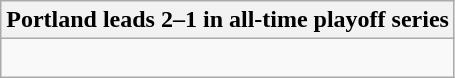<table class="wikitable collapsible collapsed">
<tr>
<th>Portland leads 2–1 in all-time playoff series</th>
</tr>
<tr>
<td><br>

</td>
</tr>
</table>
